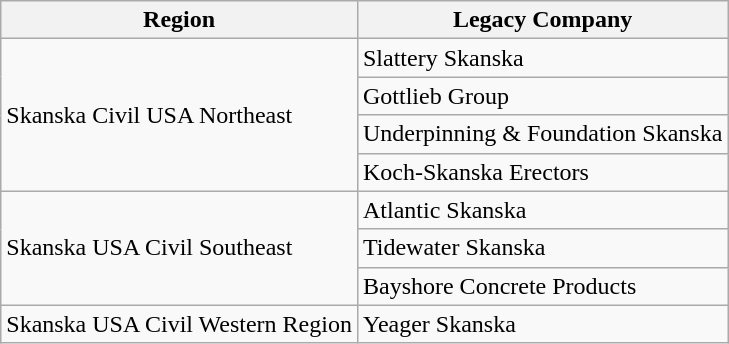<table class="wikitable">
<tr>
<th>Region</th>
<th>Legacy Company</th>
</tr>
<tr>
<td rowspan="4">Skanska Civil USA Northeast</td>
<td>Slattery Skanska</td>
</tr>
<tr>
<td>Gottlieb Group</td>
</tr>
<tr>
<td>Underpinning & Foundation Skanska</td>
</tr>
<tr>
<td>Koch-Skanska Erectors</td>
</tr>
<tr>
<td rowspan="3">Skanska USA Civil Southeast</td>
<td>Atlantic Skanska</td>
</tr>
<tr>
<td>Tidewater Skanska</td>
</tr>
<tr>
<td>Bayshore Concrete Products</td>
</tr>
<tr>
<td>Skanska USA Civil Western Region</td>
<td>Yeager Skanska</td>
</tr>
</table>
